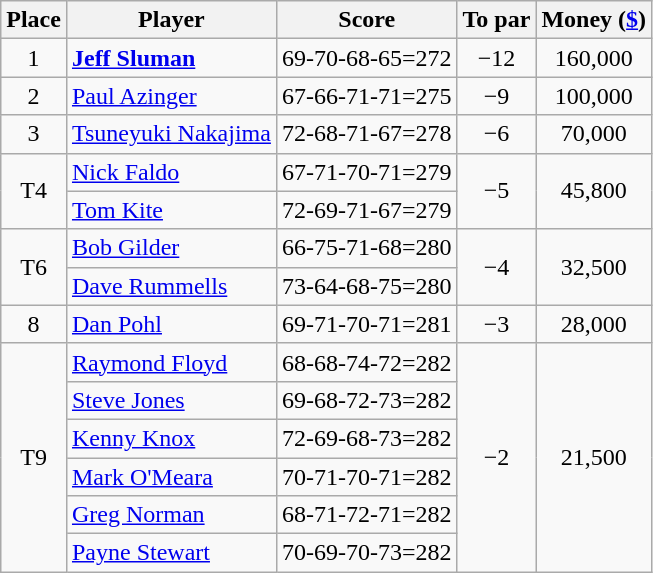<table class="wikitable">
<tr>
<th>Place</th>
<th>Player</th>
<th>Score</th>
<th>To par</th>
<th>Money (<a href='#'>$</a>)</th>
</tr>
<tr>
<td align="center">1</td>
<td> <strong><a href='#'>Jeff Sluman</a></strong></td>
<td>69-70-68-65=272</td>
<td align="center">−12</td>
<td align=center>160,000</td>
</tr>
<tr>
<td align="center">2</td>
<td> <a href='#'>Paul Azinger</a></td>
<td>67-66-71-71=275</td>
<td align="center">−9</td>
<td align=center>100,000</td>
</tr>
<tr>
<td align=center>3</td>
<td> <a href='#'>Tsuneyuki Nakajima</a></td>
<td>72-68-71-67=278</td>
<td align=center>−6</td>
<td align=center>70,000</td>
</tr>
<tr>
<td rowspan=2 align=center>T4</td>
<td> <a href='#'>Nick Faldo</a></td>
<td>67-71-70-71=279</td>
<td rowspan=2 align=center>−5</td>
<td rowspan=2 align=center>45,800</td>
</tr>
<tr>
<td> <a href='#'>Tom Kite</a></td>
<td>72-69-71-67=279</td>
</tr>
<tr>
<td rowspan=2 align="center">T6</td>
<td> <a href='#'>Bob Gilder</a></td>
<td>66-75-71-68=280</td>
<td rowspan=2 align="center">−4</td>
<td rowspan=2 align=center>32,500</td>
</tr>
<tr>
<td> <a href='#'>Dave Rummells</a></td>
<td>73-64-68-75=280</td>
</tr>
<tr>
<td align="center">8</td>
<td> <a href='#'>Dan Pohl</a></td>
<td>69-71-70-71=281</td>
<td align="center">−3</td>
<td align=center>28,000</td>
</tr>
<tr>
<td rowspan=6 align="center">T9</td>
<td> <a href='#'>Raymond Floyd</a></td>
<td>68-68-74-72=282</td>
<td rowspan=6 align="center">−2</td>
<td rowspan=6 align=center>21,500</td>
</tr>
<tr>
<td> <a href='#'>Steve Jones</a></td>
<td>69-68-72-73=282</td>
</tr>
<tr>
<td> <a href='#'>Kenny Knox</a></td>
<td>72-69-68-73=282</td>
</tr>
<tr>
<td> <a href='#'>Mark O'Meara</a></td>
<td>70-71-70-71=282</td>
</tr>
<tr>
<td> <a href='#'>Greg Norman</a></td>
<td>68-71-72-71=282</td>
</tr>
<tr>
<td> <a href='#'>Payne Stewart</a></td>
<td>70-69-70-73=282</td>
</tr>
</table>
